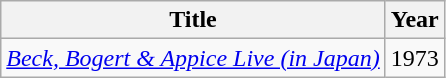<table class="wikitable">
<tr>
<th>Title</th>
<th>Year</th>
</tr>
<tr>
<td><em><a href='#'>Beck, Bogert & Appice Live (in Japan)</a></em></td>
<td>1973</td>
</tr>
</table>
